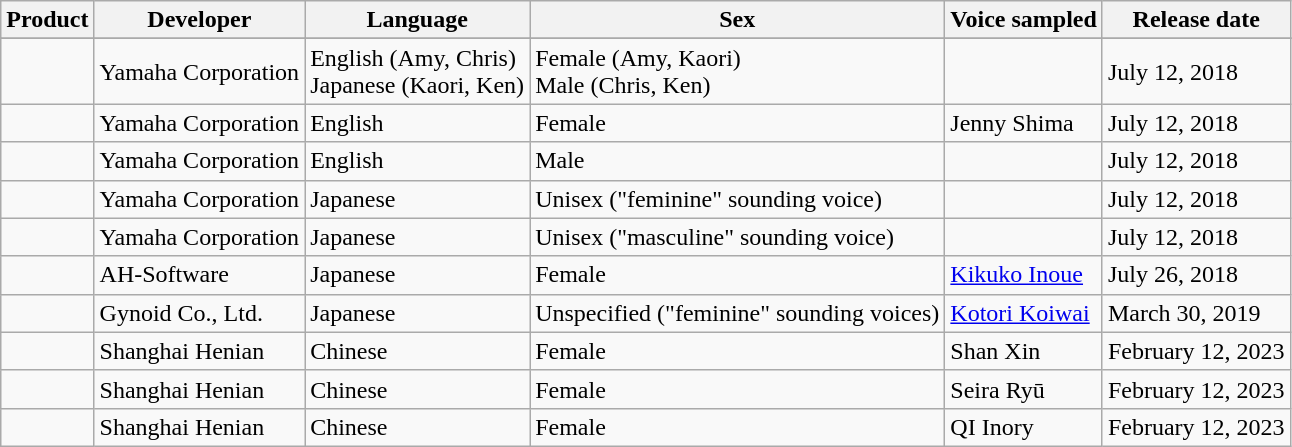<table class="wikitable sortable">
<tr>
<th>Product</th>
<th>Developer</th>
<th>Language</th>
<th>Sex</th>
<th>Voice sampled</th>
<th>Release date</th>
</tr>
<tr>
</tr>
<tr>
</tr>
<tr>
<td></td>
<td>Yamaha Corporation</td>
<td>English (Amy, Chris)<br>Japanese (Kaori, Ken)</td>
<td>Female (Amy, Kaori)<br>Male (Chris, Ken)</td>
<td></td>
<td>July 12, 2018</td>
</tr>
<tr>
<td></td>
<td>Yamaha Corporation</td>
<td>English</td>
<td>Female</td>
<td>Jenny Shima</td>
<td>July 12, 2018</td>
</tr>
<tr>
<td></td>
<td>Yamaha Corporation</td>
<td>English</td>
<td>Male</td>
<td></td>
<td>July 12, 2018</td>
</tr>
<tr>
<td></td>
<td>Yamaha Corporation</td>
<td>Japanese</td>
<td>Unisex ("feminine" sounding voice)</td>
<td></td>
<td>July 12, 2018</td>
</tr>
<tr>
<td></td>
<td>Yamaha Corporation</td>
<td>Japanese</td>
<td>Unisex ("masculine" sounding voice)</td>
<td></td>
<td>July 12, 2018</td>
</tr>
<tr>
<td></td>
<td>AH-Software</td>
<td>Japanese</td>
<td>Female</td>
<td><a href='#'>Kikuko Inoue</a></td>
<td>July 26, 2018</td>
</tr>
<tr>
<td></td>
<td>Gynoid Co., Ltd.</td>
<td>Japanese</td>
<td>Unspecified ("feminine" sounding voices)</td>
<td><a href='#'>Kotori Koiwai</a></td>
<td>March 30, 2019</td>
</tr>
<tr>
<td></td>
<td>Shanghai Henian</td>
<td>Chinese</td>
<td>Female</td>
<td>Shan Xin</td>
<td>February 12, 2023</td>
</tr>
<tr>
<td></td>
<td>Shanghai Henian</td>
<td>Chinese</td>
<td>Female</td>
<td>Seira Ryū</td>
<td>February 12, 2023</td>
</tr>
<tr>
<td></td>
<td>Shanghai Henian</td>
<td>Chinese</td>
<td>Female</td>
<td>QI Inory</td>
<td>February 12, 2023</td>
</tr>
</table>
